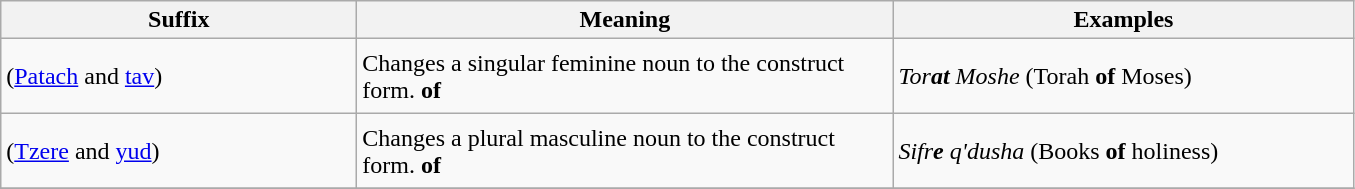<table class="wikitable">
<tr>
<th width="230">Suffix</th>
<th width="350">Meaning</th>
<th width="300">Examples</th>
</tr>
<tr style="height: 50px">
<td>  (<a href='#'>Patach</a> and <a href='#'>tav</a>)</td>
<td>Changes a singular feminine noun to the construct form. <strong>of</strong></td>
<td> <em>Tor<strong>at</strong> Moshe</em> (Torah <strong>of</strong> Moses)</td>
</tr>
<tr style="height: 50px">
<td>  (<a href='#'>Tzere</a> and <a href='#'>yud</a>)</td>
<td>Changes a plural masculine noun to the construct form. <strong>of</strong></td>
<td> <em>Sifr<strong>e</strong> q'dusha</em> (Books <strong>of</strong> holiness)</td>
</tr>
<tr>
</tr>
</table>
